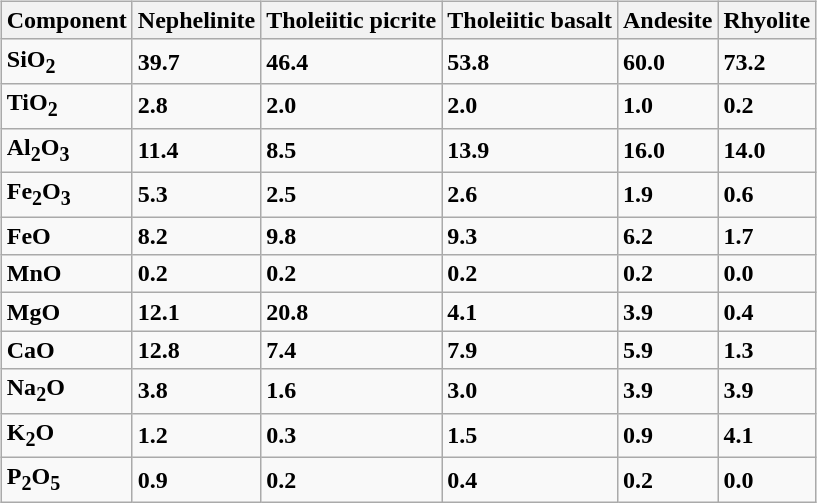<table style="border:0px solid black;">
<tr>
<th valign="top"><br><table class="wikitable" style="text-align: left;">
<tr>
<th>Component</th>
<th>Nephelinite</th>
<th>Tholeiitic picrite</th>
<th>Tholeiitic basalt</th>
<th>Andesite</th>
<th>Rhyolite</th>
</tr>
<tr>
<td Silica>SiO<sub>2</sub></td>
<td>39.7</td>
<td>46.4</td>
<td>53.8</td>
<td>60.0</td>
<td>73.2</td>
</tr>
<tr>
<td>TiO<sub>2</sub></td>
<td>2.8</td>
<td>2.0</td>
<td>2.0</td>
<td>1.0</td>
<td>0.2</td>
</tr>
<tr>
<td>Al<sub>2</sub>O<sub>3</sub></td>
<td>11.4</td>
<td>8.5</td>
<td>13.9</td>
<td>16.0</td>
<td>14.0</td>
</tr>
<tr>
<td>Fe<sub>2</sub>O<sub>3</sub></td>
<td>5.3</td>
<td>2.5</td>
<td>2.6</td>
<td>1.9</td>
<td>0.6</td>
</tr>
<tr>
<td>FeO</td>
<td>8.2</td>
<td>9.8</td>
<td>9.3</td>
<td>6.2</td>
<td>1.7</td>
</tr>
<tr>
<td>MnO</td>
<td>0.2</td>
<td>0.2</td>
<td>0.2</td>
<td>0.2</td>
<td>0.0</td>
</tr>
<tr>
<td>MgO</td>
<td>12.1</td>
<td>20.8</td>
<td>4.1</td>
<td>3.9</td>
<td>0.4</td>
</tr>
<tr>
<td>CaO</td>
<td>12.8</td>
<td>7.4</td>
<td>7.9</td>
<td>5.9</td>
<td>1.3</td>
</tr>
<tr>
<td>Na<sub>2</sub>O</td>
<td>3.8</td>
<td>1.6</td>
<td>3.0</td>
<td>3.9</td>
<td>3.9</td>
</tr>
<tr>
<td>K<sub>2</sub>O</td>
<td>1.2</td>
<td>0.3</td>
<td>1.5</td>
<td>0.9</td>
<td>4.1</td>
</tr>
<tr>
<td>P<sub>2</sub>O<sub>5</sub></td>
<td>0.9</td>
<td>0.2</td>
<td>0.4</td>
<td>0.2</td>
<td>0.0</td>
</tr>
</table>
</th>
<th valign="top"></th>
<th valign="top"></th>
</tr>
</table>
